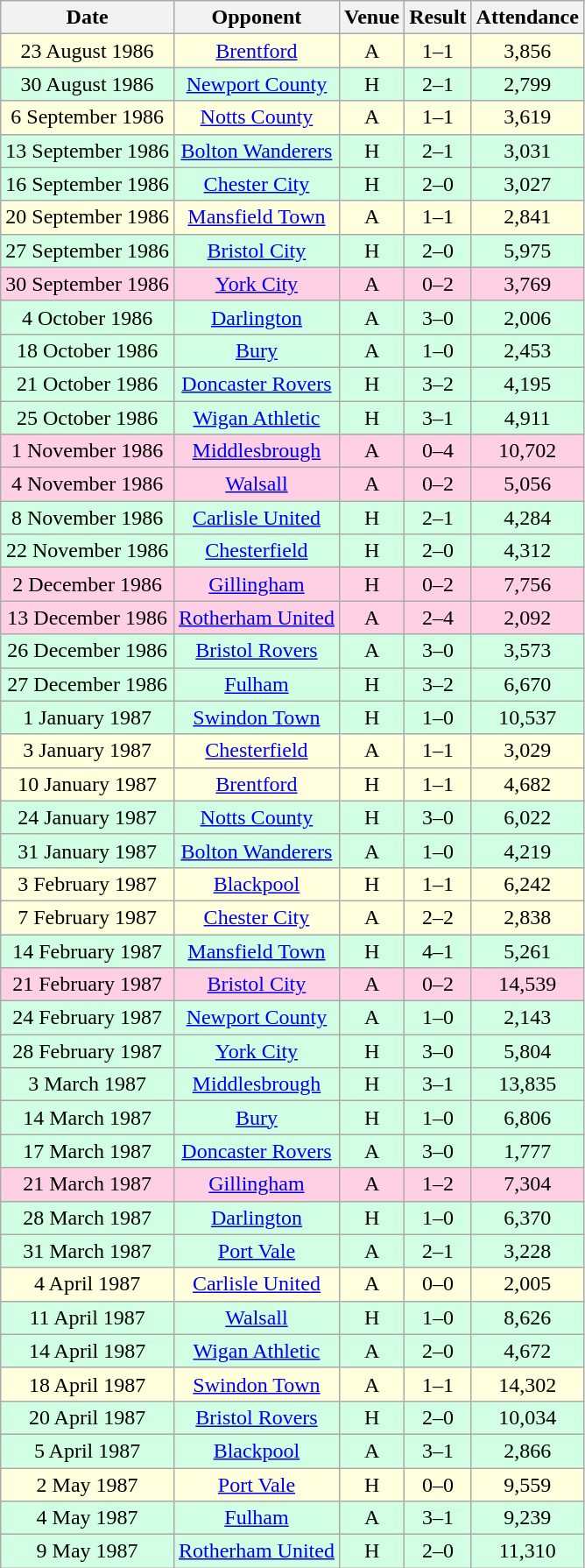<table class="wikitable" style="text-align:center">
<tr>
<th>Date</th>
<th>Opponent</th>
<th>Venue</th>
<th>Result</th>
<th>Attendance</th>
</tr>
<tr style="background-color: #ffffdd;">
<td>23 August 1986</td>
<td><a href='#'>Brentford</a></td>
<td>A</td>
<td>1–1</td>
<td>3,856</td>
</tr>
<tr style="background-color: #d0ffe3;">
<td>30 August 1986</td>
<td><a href='#'>Newport County</a></td>
<td>H</td>
<td>2–1</td>
<td>2,799</td>
</tr>
<tr style="background-color: #ffffdd;">
<td>6 September 1986</td>
<td><a href='#'>Notts County</a></td>
<td>A</td>
<td>1–1</td>
<td>3,619</td>
</tr>
<tr style="background-color: #d0ffe3;">
<td>13 September 1986</td>
<td><a href='#'>Bolton Wanderers</a></td>
<td>H</td>
<td>2–1</td>
<td>3,031</td>
</tr>
<tr style="background-color: #d0ffe3;">
<td>16 September 1986</td>
<td><a href='#'>Chester City</a></td>
<td>H</td>
<td>2–0</td>
<td>3,027</td>
</tr>
<tr style="background-color: #ffffdd;">
<td>20 September 1986</td>
<td><a href='#'>Mansfield Town</a></td>
<td>A</td>
<td>1–1</td>
<td>2,841</td>
</tr>
<tr style="background-color: #d0ffe3;">
<td>27 September 1986</td>
<td><a href='#'>Bristol City</a></td>
<td>H</td>
<td>2–0</td>
<td>5,975</td>
</tr>
<tr style="background-color: #ffd0e3;">
<td>30 September 1986</td>
<td><a href='#'>York City</a></td>
<td>A</td>
<td>0–2</td>
<td>3,769</td>
</tr>
<tr style="background-color: #d0ffe3;">
<td>4 October 1986</td>
<td><a href='#'>Darlington</a></td>
<td>A</td>
<td>3–0</td>
<td>2,006</td>
</tr>
<tr style="background-color: #d0ffe3;">
<td>18 October 1986</td>
<td><a href='#'>Bury</a></td>
<td>A</td>
<td>1–0</td>
<td>2,453</td>
</tr>
<tr style="background-color: #d0ffe3;">
<td>21 October 1986</td>
<td><a href='#'>Doncaster Rovers</a></td>
<td>H</td>
<td>3–2</td>
<td>4,195</td>
</tr>
<tr style="background-color: #d0ffe3;">
<td>25 October 1986</td>
<td><a href='#'>Wigan Athletic</a></td>
<td>H</td>
<td>3–1</td>
<td>4,911</td>
</tr>
<tr style="background-color: #ffd0e3;">
<td>1 November 1986</td>
<td><a href='#'>Middlesbrough</a></td>
<td>A</td>
<td>0–4</td>
<td>10,702</td>
</tr>
<tr style="background-color: #ffd0e3;">
<td>4 November 1986</td>
<td><a href='#'>Walsall</a></td>
<td>A</td>
<td>0–2</td>
<td>5,056</td>
</tr>
<tr style="background-color: #d0ffe3;">
<td>8 November 1986</td>
<td><a href='#'>Carlisle United</a></td>
<td>H</td>
<td>2–1</td>
<td>4,284</td>
</tr>
<tr style="background-color: #d0ffe3;">
<td>22 November 1986</td>
<td><a href='#'>Chesterfield</a></td>
<td>H</td>
<td>2–0</td>
<td>4,312</td>
</tr>
<tr style="background-color: #ffd0e3;">
<td>2 December 1986</td>
<td><a href='#'>Gillingham</a></td>
<td>H</td>
<td>0–2</td>
<td>7,756</td>
</tr>
<tr style="background-color: #ffd0e3;">
<td>13 December 1986</td>
<td><a href='#'>Rotherham United</a></td>
<td>A</td>
<td>2–4</td>
<td>2,092</td>
</tr>
<tr style="background-color: #d0ffe3;">
<td>26 December 1986</td>
<td><a href='#'>Bristol Rovers</a></td>
<td>A</td>
<td>3–0</td>
<td>3,573</td>
</tr>
<tr style="background-color: #d0ffe3;">
<td>27 December 1986</td>
<td><a href='#'>Fulham</a></td>
<td>H</td>
<td>3–2</td>
<td>6,670</td>
</tr>
<tr style="background-color: #d0ffe3;">
<td>1 January 1987</td>
<td><a href='#'>Swindon Town</a></td>
<td>H</td>
<td>1–0</td>
<td>10,537</td>
</tr>
<tr style="background-color: #ffffdd;">
<td>3 January 1987</td>
<td><a href='#'>Chesterfield</a></td>
<td>A</td>
<td>1–1</td>
<td>3,029</td>
</tr>
<tr style="background-color: #ffffdd;">
<td>10 January 1987</td>
<td><a href='#'>Brentford</a></td>
<td>H</td>
<td>1–1</td>
<td>4,682</td>
</tr>
<tr style="background-color: #d0ffe3;">
<td>24 January 1987</td>
<td><a href='#'>Notts County</a></td>
<td>H</td>
<td>3–0</td>
<td>6,022</td>
</tr>
<tr style="background-color: #d0ffe3;">
<td>31 January 1987</td>
<td><a href='#'>Bolton Wanderers</a></td>
<td>A</td>
<td>1–0</td>
<td>4,219</td>
</tr>
<tr style="background-color: #ffffdd;">
<td>3 February 1987</td>
<td><a href='#'>Blackpool</a></td>
<td>H</td>
<td>1–1</td>
<td>6,242</td>
</tr>
<tr style="background-color: #ffffdd;">
<td>7 February 1987</td>
<td><a href='#'>Chester City</a></td>
<td>A</td>
<td>2–2</td>
<td>2,838</td>
</tr>
<tr style="background-color: #d0ffe3;">
<td>14 February 1987</td>
<td><a href='#'>Mansfield Town</a></td>
<td>H</td>
<td>4–1</td>
<td>5,261</td>
</tr>
<tr style="background-color: #ffd0e3;">
<td>21 February 1987</td>
<td><a href='#'>Bristol City</a></td>
<td>A</td>
<td>0–2</td>
<td>14,539</td>
</tr>
<tr style="background-color: #d0ffe3;">
<td>24 February 1987</td>
<td><a href='#'>Newport County</a></td>
<td>A</td>
<td>1–0</td>
<td>2,143</td>
</tr>
<tr style="background-color: #d0ffe3;">
<td>28 February 1987</td>
<td><a href='#'>York City</a></td>
<td>H</td>
<td>3–0</td>
<td>5,804</td>
</tr>
<tr style="background-color: #d0ffe3;">
<td>3 March 1987</td>
<td><a href='#'>Middlesbrough</a></td>
<td>H</td>
<td>3–1</td>
<td>13,835</td>
</tr>
<tr style="background-color: #d0ffe3;">
<td>14 March 1987</td>
<td><a href='#'>Bury</a></td>
<td>H</td>
<td>1–0</td>
<td>6,806</td>
</tr>
<tr style="background-color: #d0ffe3;">
<td>17 March 1987</td>
<td><a href='#'>Doncaster Rovers</a></td>
<td>A</td>
<td>3–0</td>
<td>1,777</td>
</tr>
<tr style="background-color: #ffd0e3;">
<td>21 March 1987</td>
<td><a href='#'>Gillingham</a></td>
<td>A</td>
<td>1–2</td>
<td>7,304</td>
</tr>
<tr style="background-color: #d0ffe3;">
<td>28 March 1987</td>
<td><a href='#'>Darlington</a></td>
<td>H</td>
<td>1–0</td>
<td>6,370</td>
</tr>
<tr style="background-color: #d0ffe3;">
<td>31 March 1987</td>
<td><a href='#'>Port Vale</a></td>
<td>A</td>
<td>2–1</td>
<td>3,228</td>
</tr>
<tr style="background-color: #ffffdd;">
<td>4 April 1987</td>
<td><a href='#'>Carlisle United</a></td>
<td>A</td>
<td>0–0</td>
<td>2,005</td>
</tr>
<tr style="background-color: #d0ffe3;">
<td>11 April 1987</td>
<td><a href='#'>Walsall</a></td>
<td>H</td>
<td>1–0</td>
<td>8,626</td>
</tr>
<tr style="background-color: #d0ffe3;">
<td>14 April 1987</td>
<td><a href='#'>Wigan Athletic</a></td>
<td>A</td>
<td>2–0</td>
<td>4,672</td>
</tr>
<tr style="background-color: #ffffdd;">
<td>18 April 1987</td>
<td><a href='#'>Swindon Town</a></td>
<td>A</td>
<td>1–1</td>
<td>14,302</td>
</tr>
<tr style="background-color: #d0ffe3;">
<td>20 April 1987</td>
<td><a href='#'>Bristol Rovers</a></td>
<td>H</td>
<td>2–0</td>
<td>10,034</td>
</tr>
<tr style="background-color: #d0ffe3;">
<td>5 April 1987</td>
<td><a href='#'>Blackpool</a></td>
<td>A</td>
<td>3–1</td>
<td>2,866</td>
</tr>
<tr style="background-color: #ffffdd;">
<td>2 May 1987</td>
<td><a href='#'>Port Vale</a></td>
<td>H</td>
<td>0–0</td>
<td>9,559</td>
</tr>
<tr style="background-color: #d0ffe3;">
<td>4 May 1987</td>
<td><a href='#'>Fulham</a></td>
<td>A</td>
<td>3–1</td>
<td>9,239</td>
</tr>
<tr style="background-color: #d0ffe3;">
<td>9 May 1987</td>
<td><a href='#'>Rotherham United</a></td>
<td>H</td>
<td>2–0</td>
<td>11,310</td>
</tr>
</table>
